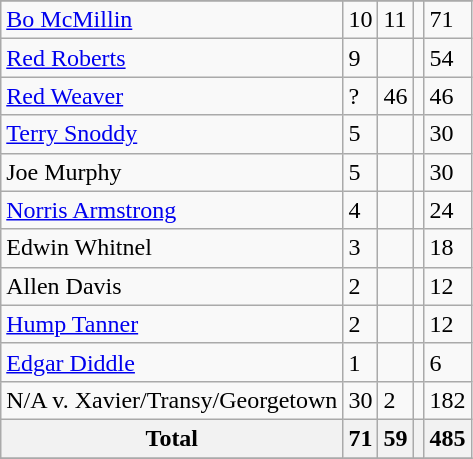<table class="wikitable">
<tr>
</tr>
<tr>
<td><a href='#'>Bo McMillin</a></td>
<td>10</td>
<td>11</td>
<td></td>
<td>71</td>
</tr>
<tr>
<td><a href='#'>Red Roberts</a></td>
<td>9</td>
<td></td>
<td></td>
<td>54</td>
</tr>
<tr>
<td><a href='#'>Red Weaver</a></td>
<td>?</td>
<td>46</td>
<td></td>
<td>46</td>
</tr>
<tr>
<td><a href='#'>Terry Snoddy</a></td>
<td>5</td>
<td></td>
<td></td>
<td>30</td>
</tr>
<tr>
<td>Joe Murphy</td>
<td>5</td>
<td></td>
<td></td>
<td>30</td>
</tr>
<tr>
<td><a href='#'>Norris Armstrong</a></td>
<td>4</td>
<td></td>
<td></td>
<td>24</td>
</tr>
<tr>
<td>Edwin Whitnel</td>
<td>3</td>
<td></td>
<td></td>
<td>18</td>
</tr>
<tr>
<td>Allen Davis</td>
<td>2</td>
<td></td>
<td></td>
<td>12</td>
</tr>
<tr>
<td><a href='#'>Hump Tanner</a></td>
<td>2</td>
<td></td>
<td></td>
<td>12</td>
</tr>
<tr>
<td><a href='#'>Edgar Diddle</a></td>
<td>1</td>
<td></td>
<td></td>
<td>6</td>
</tr>
<tr>
<td>N/A v. Xavier/Transy/Georgetown</td>
<td>30</td>
<td>2</td>
<td></td>
<td>182</td>
</tr>
<tr>
<th>Total</th>
<th>71</th>
<th>59</th>
<th></th>
<th>485</th>
</tr>
<tr style="text-align:center;" bgcolor="">
</tr>
</table>
